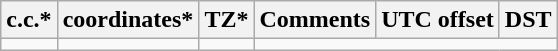<table class="wikitable sortable">
<tr>
<th>c.c.*</th>
<th>coordinates*</th>
<th>TZ*</th>
<th>Comments</th>
<th>UTC offset</th>
<th>DST</th>
</tr>
<tr --->
<td></td>
<td></td>
<td></td>
</tr>
</table>
